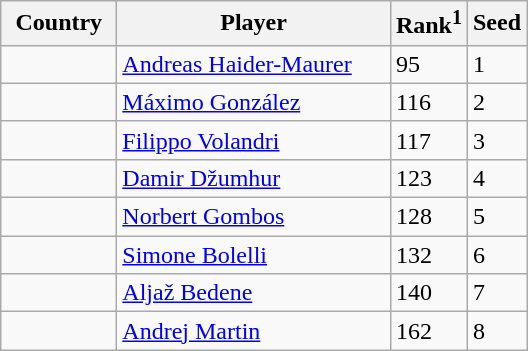<table class="sortable wikitable">
<tr>
<th width="70">Country</th>
<th width="175">Player</th>
<th>Rank<sup>1</sup></th>
<th>Seed</th>
</tr>
<tr>
<td></td>
<td><a href='#'>Andreas Haider-Maurer</a></td>
<td>95</td>
<td>1</td>
</tr>
<tr>
<td></td>
<td><a href='#'>Máximo González</a></td>
<td>116</td>
<td>2</td>
</tr>
<tr>
<td></td>
<td><a href='#'>Filippo Volandri</a></td>
<td>117</td>
<td>3</td>
</tr>
<tr>
<td></td>
<td><a href='#'>Damir Džumhur</a></td>
<td>123</td>
<td>4</td>
</tr>
<tr>
<td></td>
<td><a href='#'>Norbert Gombos</a></td>
<td>128</td>
<td>5</td>
</tr>
<tr>
<td></td>
<td><a href='#'>Simone Bolelli</a></td>
<td>132</td>
<td>6</td>
</tr>
<tr>
<td></td>
<td><a href='#'>Aljaž Bedene</a></td>
<td>140</td>
<td>7</td>
</tr>
<tr>
<td></td>
<td><a href='#'>Andrej Martin</a></td>
<td>162</td>
<td>8</td>
</tr>
</table>
